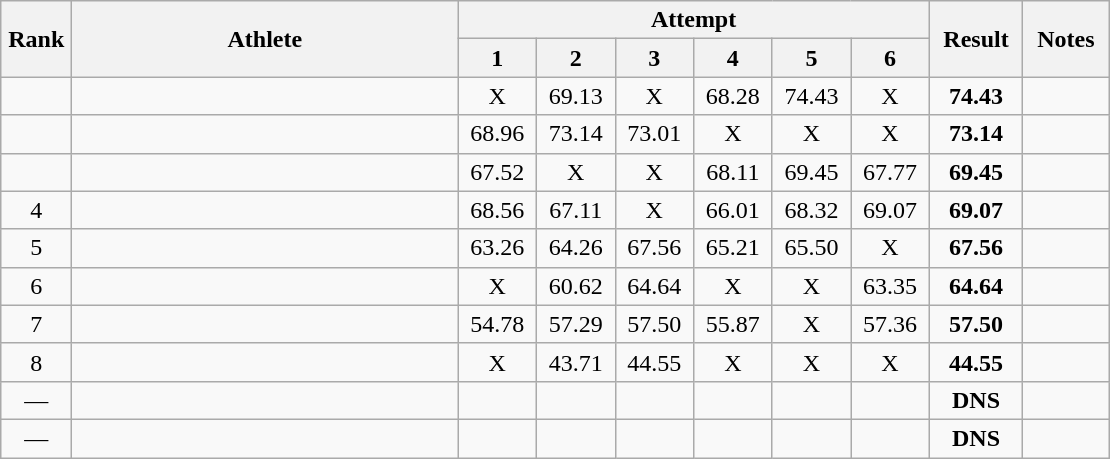<table class="wikitable" style="text-align:center">
<tr>
<th rowspan=2 width=40>Rank</th>
<th rowspan=2 width=250>Athlete</th>
<th colspan=6>Attempt</th>
<th rowspan=2 width=55>Result</th>
<th rowspan=2 width=50>Notes</th>
</tr>
<tr>
<th width=45>1</th>
<th width=45>2</th>
<th width=45>3</th>
<th width=45>4</th>
<th width=45>5</th>
<th width=45>6</th>
</tr>
<tr>
<td></td>
<td align=left></td>
<td>X</td>
<td>69.13</td>
<td>X</td>
<td>68.28</td>
<td>74.43</td>
<td>X</td>
<td><strong>74.43</strong></td>
<td></td>
</tr>
<tr>
<td></td>
<td align=left></td>
<td>68.96</td>
<td>73.14</td>
<td>73.01</td>
<td>X</td>
<td>X</td>
<td>X</td>
<td><strong>73.14</strong></td>
<td></td>
</tr>
<tr>
<td></td>
<td align=left></td>
<td>67.52</td>
<td>X</td>
<td>X</td>
<td>68.11</td>
<td>69.45</td>
<td>67.77</td>
<td><strong>69.45</strong></td>
<td></td>
</tr>
<tr>
<td>4</td>
<td align=left></td>
<td>68.56</td>
<td>67.11</td>
<td>X</td>
<td>66.01</td>
<td>68.32</td>
<td>69.07</td>
<td><strong>69.07</strong></td>
<td></td>
</tr>
<tr>
<td>5</td>
<td align=left></td>
<td>63.26</td>
<td>64.26</td>
<td>67.56</td>
<td>65.21</td>
<td>65.50</td>
<td>X</td>
<td><strong>67.56</strong></td>
<td></td>
</tr>
<tr>
<td>6</td>
<td align=left></td>
<td>X</td>
<td>60.62</td>
<td>64.64</td>
<td>X</td>
<td>X</td>
<td>63.35</td>
<td><strong>64.64</strong></td>
<td></td>
</tr>
<tr>
<td>7</td>
<td align=left></td>
<td>54.78</td>
<td>57.29</td>
<td>57.50</td>
<td>55.87</td>
<td>X</td>
<td>57.36</td>
<td><strong>57.50</strong></td>
<td></td>
</tr>
<tr>
<td>8</td>
<td align=left></td>
<td>X</td>
<td>43.71</td>
<td>44.55</td>
<td>X</td>
<td>X</td>
<td>X</td>
<td><strong>44.55</strong></td>
<td></td>
</tr>
<tr>
<td>—</td>
<td align=left></td>
<td></td>
<td></td>
<td></td>
<td></td>
<td></td>
<td></td>
<td><strong>DNS</strong></td>
<td></td>
</tr>
<tr>
<td>—</td>
<td align=left></td>
<td></td>
<td></td>
<td></td>
<td></td>
<td></td>
<td></td>
<td><strong>DNS</strong></td>
<td></td>
</tr>
</table>
